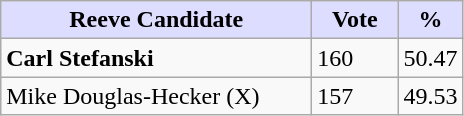<table class="wikitable">
<tr>
<th style="background:#ddf; width:200px;">Reeve Candidate</th>
<th style="background:#ddf; width:50px;">Vote</th>
<th style="background:#ddf; width:30px;">%</th>
</tr>
<tr>
<td><strong>Carl Stefanski</strong></td>
<td>160</td>
<td>50.47</td>
</tr>
<tr>
<td>Mike Douglas-Hecker (X)</td>
<td>157</td>
<td>49.53</td>
</tr>
</table>
